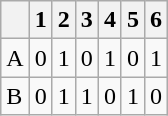<table class="wikitable">
<tr>
<th></th>
<th>1</th>
<th>2</th>
<th>3</th>
<th>4</th>
<th>5</th>
<th>6</th>
</tr>
<tr>
<td>A</td>
<td>0</td>
<td>1</td>
<td>0</td>
<td>1</td>
<td>0</td>
<td>1</td>
</tr>
<tr>
<td>B</td>
<td>0</td>
<td>1</td>
<td>1</td>
<td>0</td>
<td>1</td>
<td>0</td>
</tr>
</table>
